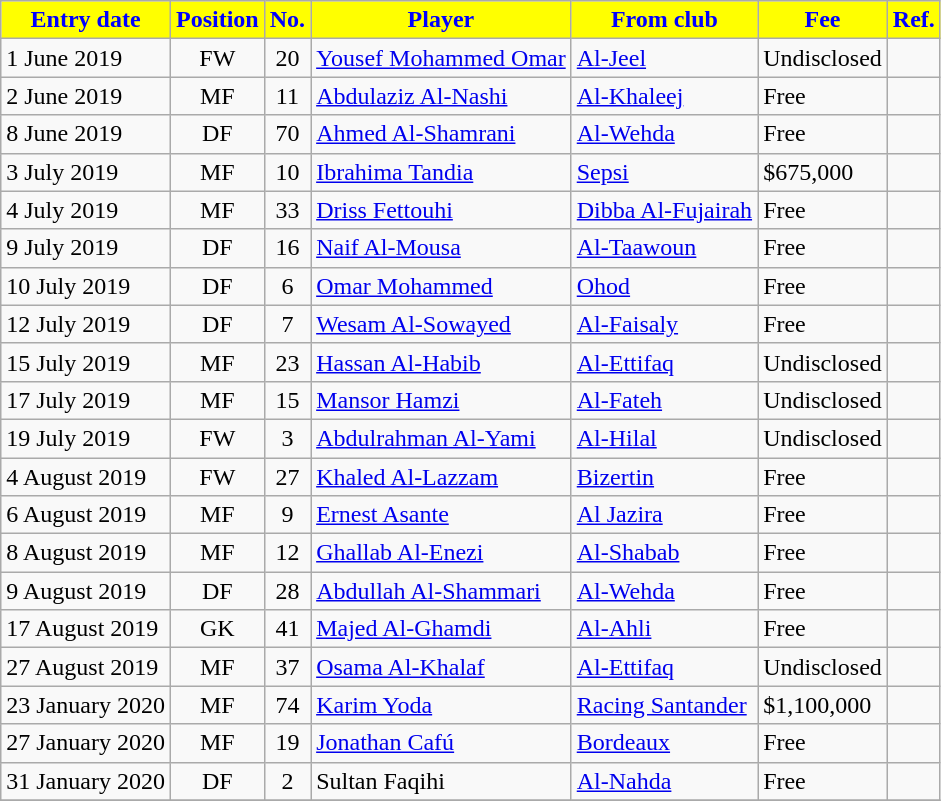<table class="wikitable sortable">
<tr>
<th style="background:yellow; color:blue;"><strong>Entry date</strong></th>
<th style="background:yellow; color:blue;"><strong>Position</strong></th>
<th style="background:yellow; color:blue;"><strong>No.</strong></th>
<th style="background:yellow; color:blue;"><strong>Player</strong></th>
<th style="background:yellow; color:blue;"><strong>From club</strong></th>
<th style="background:yellow; color:blue;"><strong>Fee</strong></th>
<th style="background:yellow; color:blue;"><strong>Ref.</strong></th>
</tr>
<tr>
<td>1 June 2019</td>
<td style="text-align:center;">FW</td>
<td style="text-align:center;">20</td>
<td style="text-align:left;"> <a href='#'>Yousef Mohammed Omar</a></td>
<td style="text-align:left;"> <a href='#'>Al-Jeel</a></td>
<td>Undisclosed</td>
<td></td>
</tr>
<tr>
<td>2 June 2019</td>
<td style="text-align:center;">MF</td>
<td style="text-align:center;">11</td>
<td style="text-align:left;"> <a href='#'>Abdulaziz Al-Nashi</a></td>
<td style="text-align:left;"> <a href='#'>Al-Khaleej</a></td>
<td>Free</td>
<td></td>
</tr>
<tr>
<td>8 June 2019</td>
<td style="text-align:center;">DF</td>
<td style="text-align:center;">70</td>
<td style="text-align:left;"> <a href='#'>Ahmed Al-Shamrani</a></td>
<td style="text-align:left;"> <a href='#'>Al-Wehda</a></td>
<td>Free</td>
<td></td>
</tr>
<tr>
<td>3 July 2019</td>
<td style="text-align:center;">MF</td>
<td style="text-align:center;">10</td>
<td style="text-align:left;"> <a href='#'>Ibrahima Tandia</a></td>
<td style="text-align:left;"> <a href='#'>Sepsi</a></td>
<td>$675,000</td>
<td></td>
</tr>
<tr>
<td>4 July 2019</td>
<td style="text-align:center;">MF</td>
<td style="text-align:center;">33</td>
<td style="text-align:left;"> <a href='#'>Driss Fettouhi</a></td>
<td style="text-align:left;"> <a href='#'>Dibba Al-Fujairah</a></td>
<td>Free</td>
<td></td>
</tr>
<tr>
<td>9 July 2019</td>
<td style="text-align:center;">DF</td>
<td style="text-align:center;">16</td>
<td style="text-align:left;"> <a href='#'>Naif Al-Mousa</a></td>
<td style="text-align:left;"> <a href='#'>Al-Taawoun</a></td>
<td>Free</td>
<td></td>
</tr>
<tr>
<td>10 July 2019</td>
<td style="text-align:center;">DF</td>
<td style="text-align:center;">6</td>
<td style="text-align:left;"> <a href='#'>Omar Mohammed</a></td>
<td style="text-align:left;"> <a href='#'>Ohod</a></td>
<td>Free</td>
<td></td>
</tr>
<tr>
<td>12 July 2019</td>
<td style="text-align:center;">DF</td>
<td style="text-align:center;">7</td>
<td style="text-align:left;"> <a href='#'>Wesam Al-Sowayed</a></td>
<td style="text-align:left;"> <a href='#'>Al-Faisaly</a></td>
<td>Free</td>
<td></td>
</tr>
<tr>
<td>15 July 2019</td>
<td style="text-align:center;">MF</td>
<td style="text-align:center;">23</td>
<td style="text-align:left;"> <a href='#'>Hassan Al-Habib</a></td>
<td style="text-align:left;"> <a href='#'>Al-Ettifaq</a></td>
<td>Undisclosed</td>
<td></td>
</tr>
<tr>
<td>17 July 2019</td>
<td style="text-align:center;">MF</td>
<td style="text-align:center;">15</td>
<td style="text-align:left;"> <a href='#'>Mansor Hamzi</a></td>
<td style="text-align:left;"> <a href='#'>Al-Fateh</a></td>
<td>Undisclosed</td>
<td></td>
</tr>
<tr>
<td>19 July 2019</td>
<td style="text-align:center;">FW</td>
<td style="text-align:center;">3</td>
<td style="text-align:left;"> <a href='#'>Abdulrahman Al-Yami</a></td>
<td style="text-align:left;"> <a href='#'>Al-Hilal</a></td>
<td>Undisclosed</td>
<td></td>
</tr>
<tr>
<td>4 August 2019</td>
<td style="text-align:center;">FW</td>
<td style="text-align:center;">27</td>
<td style="text-align:left;"> <a href='#'>Khaled Al-Lazzam</a></td>
<td style="text-align:left;"> <a href='#'>Bizertin</a></td>
<td>Free</td>
<td></td>
</tr>
<tr>
<td>6 August 2019</td>
<td style="text-align:center;">MF</td>
<td style="text-align:center;">9</td>
<td style="text-align:left;"> <a href='#'>Ernest Asante</a></td>
<td style="text-align:left;"> <a href='#'>Al Jazira</a></td>
<td>Free</td>
<td></td>
</tr>
<tr>
<td>8 August 2019</td>
<td style="text-align:center;">MF</td>
<td style="text-align:center;">12</td>
<td style="text-align:left;"> <a href='#'>Ghallab Al-Enezi</a></td>
<td style="text-align:left;"> <a href='#'>Al-Shabab</a></td>
<td>Free</td>
<td></td>
</tr>
<tr>
<td>9 August 2019</td>
<td style="text-align:center;">DF</td>
<td style="text-align:center;">28</td>
<td style="text-align:left;"> <a href='#'>Abdullah Al-Shammari</a></td>
<td style="text-align:left;"> <a href='#'>Al-Wehda</a></td>
<td>Free</td>
<td></td>
</tr>
<tr>
<td>17 August 2019</td>
<td style="text-align:center;">GK</td>
<td style="text-align:center;">41</td>
<td style="text-align:left;"> <a href='#'>Majed Al-Ghamdi</a></td>
<td style="text-align:left;"> <a href='#'>Al-Ahli</a></td>
<td>Free</td>
<td></td>
</tr>
<tr>
<td>27 August 2019</td>
<td style="text-align:center;">MF</td>
<td style="text-align:center;">37</td>
<td style="text-align:left;"> <a href='#'>Osama Al-Khalaf</a></td>
<td style="text-align:left;"> <a href='#'>Al-Ettifaq</a></td>
<td>Undisclosed</td>
<td></td>
</tr>
<tr>
<td>23 January 2020</td>
<td style="text-align:center;">MF</td>
<td style="text-align:center;">74</td>
<td style="text-align:left;"> <a href='#'>Karim Yoda</a></td>
<td style="text-align:left;"> <a href='#'>Racing Santander</a></td>
<td>$1,100,000</td>
<td></td>
</tr>
<tr>
<td>27 January 2020</td>
<td style="text-align:center;">MF</td>
<td style="text-align:center;">19</td>
<td style="text-align:left;"> <a href='#'>Jonathan Cafú</a></td>
<td style="text-align:left;"> <a href='#'>Bordeaux</a></td>
<td>Free</td>
<td></td>
</tr>
<tr>
<td>31 January 2020</td>
<td style="text-align:center;">DF</td>
<td style="text-align:center;">2</td>
<td style="text-align:left;"> Sultan Faqihi</td>
<td style="text-align:left;"> <a href='#'>Al-Nahda</a></td>
<td>Free</td>
<td></td>
</tr>
<tr>
</tr>
</table>
